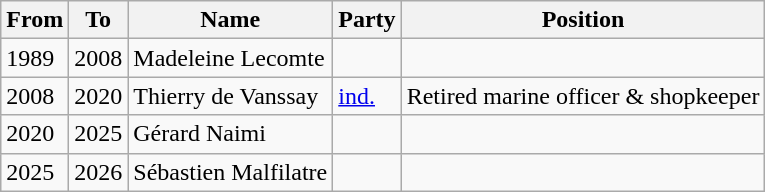<table class="wikitable">
<tr>
<th>From</th>
<th>To</th>
<th>Name</th>
<th>Party</th>
<th>Position</th>
</tr>
<tr>
<td>1989</td>
<td>2008</td>
<td>Madeleine Lecomte</td>
<td></td>
<td></td>
</tr>
<tr>
<td>2008</td>
<td>2020</td>
<td>Thierry de Vanssay</td>
<td><a href='#'>ind.</a></td>
<td>Retired marine officer & shopkeeper</td>
</tr>
<tr>
<td>2020</td>
<td>2025</td>
<td>Gérard Naimi</td>
<td></td>
<td></td>
</tr>
<tr>
<td>2025</td>
<td>2026</td>
<td>Sébastien Malfilatre</td>
<td></td>
<td></td>
</tr>
</table>
